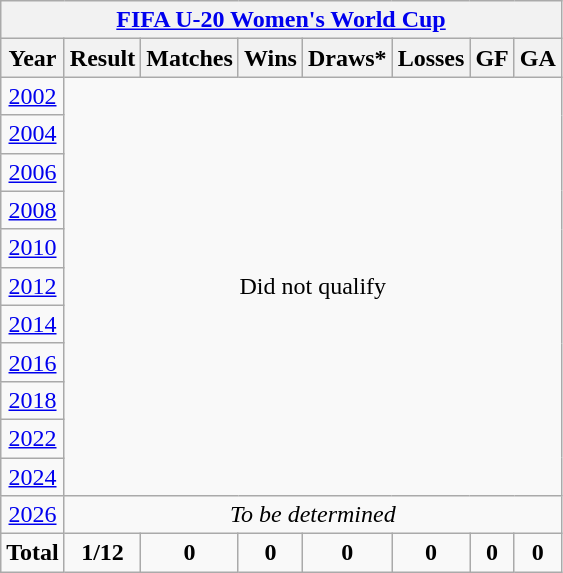<table class="wikitable" style="text-align: center;">
<tr>
<th colspan=10><a href='#'>FIFA U-20 Women's World Cup</a></th>
</tr>
<tr>
<th>Year</th>
<th>Result</th>
<th>Matches</th>
<th>Wins</th>
<th>Draws*</th>
<th>Losses</th>
<th>GF</th>
<th>GA</th>
</tr>
<tr>
<td> <a href='#'>2002</a></td>
<td rowspan=11 colspan=7>Did not qualify</td>
</tr>
<tr>
<td> <a href='#'>2004</a></td>
</tr>
<tr>
<td> <a href='#'>2006</a></td>
</tr>
<tr>
<td> <a href='#'>2008</a></td>
</tr>
<tr>
<td> <a href='#'>2010</a></td>
</tr>
<tr>
<td> <a href='#'>2012</a></td>
</tr>
<tr>
<td> <a href='#'>2014</a></td>
</tr>
<tr>
<td> <a href='#'>2016</a></td>
</tr>
<tr>
<td> <a href='#'>2018</a></td>
</tr>
<tr>
<td> <a href='#'>2022</a></td>
</tr>
<tr>
<td> <a href='#'>2024</a></td>
</tr>
<tr>
<td> <a href='#'>2026</a></td>
<td colspan=7><em>To be determined</em></td>
</tr>
<tr>
<td><strong>Total</strong></td>
<td><strong>1/12</strong></td>
<td><strong>0</strong></td>
<td><strong>0</strong></td>
<td><strong>0</strong></td>
<td><strong>0</strong></td>
<td><strong>0</strong></td>
<td><strong>0</strong></td>
</tr>
</table>
